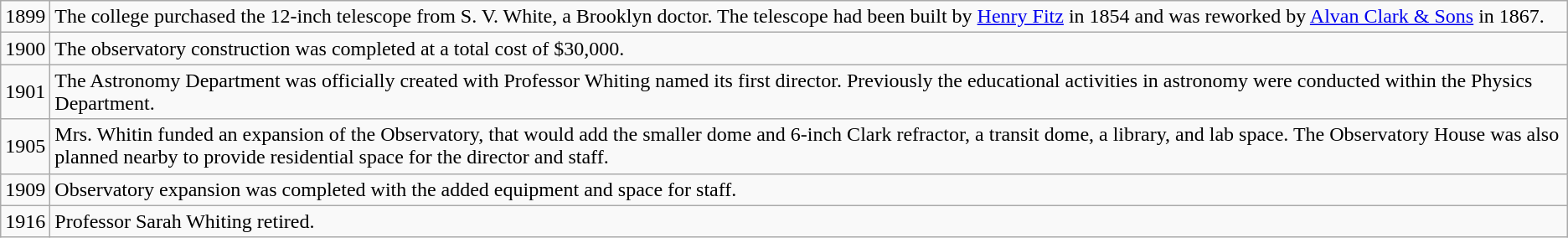<table class="wikitable">
<tr>
<td>1899</td>
<td>The college purchased the 12-inch telescope from S. V. White, a Brooklyn doctor. The telescope had been built by <a href='#'>Henry Fitz</a> in 1854 and was reworked by <a href='#'>Alvan Clark & Sons</a> in 1867.</td>
</tr>
<tr>
<td>1900</td>
<td>The observatory construction was completed at a total cost of $30,000.</td>
</tr>
<tr>
<td>1901</td>
<td>The Astronomy Department was officially created with Professor Whiting named its first director. Previously the educational activities in astronomy were conducted within the Physics Department.</td>
</tr>
<tr>
<td>1905</td>
<td>Mrs. Whitin funded an expansion of the Observatory, that would add the smaller dome and 6-inch Clark refractor, a transit dome, a library, and lab space. The Observatory House was also planned nearby to provide residential space for the director and staff.</td>
</tr>
<tr>
<td>1909</td>
<td>Observatory expansion was completed with the added equipment and space for staff.</td>
</tr>
<tr>
<td>1916</td>
<td>Professor Sarah Whiting retired.</td>
</tr>
</table>
